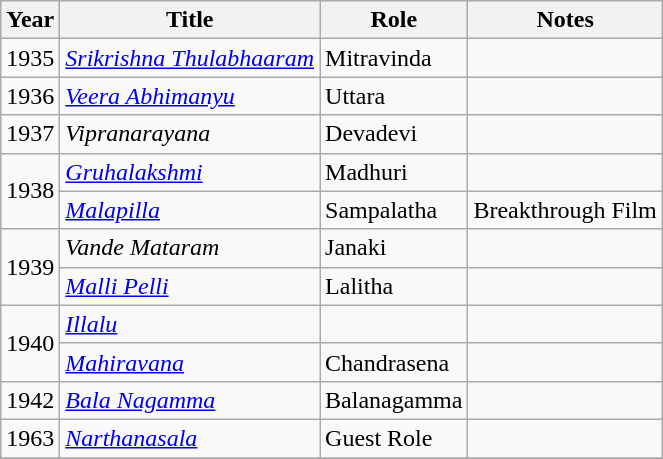<table class="wikitable sortable">
<tr>
<th>Year</th>
<th>Title</th>
<th>Role</th>
<th>Notes</th>
</tr>
<tr>
<td>1935</td>
<td><em><a href='#'>Srikrishna Thulabhaaram</a></em></td>
<td>Mitravinda</td>
<td></td>
</tr>
<tr>
<td>1936</td>
<td><em><a href='#'>Veera Abhimanyu</a></em></td>
<td>Uttara</td>
<td></td>
</tr>
<tr>
<td>1937</td>
<td><em>Vipranarayana</em></td>
<td>Devadevi</td>
<td></td>
</tr>
<tr>
<td rowspan="2">1938</td>
<td><em><a href='#'>Gruhalakshmi</a></em></td>
<td>Madhuri</td>
<td></td>
</tr>
<tr>
<td><em><a href='#'>Malapilla</a></em></td>
<td>Sampalatha</td>
<td>Breakthrough Film</td>
</tr>
<tr>
<td rowspan="2">1939</td>
<td><em>Vande Mataram</em></td>
<td>Janaki</td>
<td></td>
</tr>
<tr>
<td><em><a href='#'>Malli Pelli</a></em></td>
<td>Lalitha</td>
<td></td>
</tr>
<tr>
<td rowspan="2">1940</td>
<td><em><a href='#'>Illalu</a></em></td>
<td></td>
<td></td>
</tr>
<tr>
<td><em><a href='#'>Mahiravana</a></em></td>
<td>Chandrasena</td>
<td></td>
</tr>
<tr>
<td>1942</td>
<td><em><a href='#'>Bala Nagamma</a></em></td>
<td>Balanagamma</td>
<td></td>
</tr>
<tr>
<td>1963</td>
<td><em><a href='#'>Narthanasala</a></em></td>
<td>Guest Role</td>
<td></td>
</tr>
<tr>
</tr>
</table>
